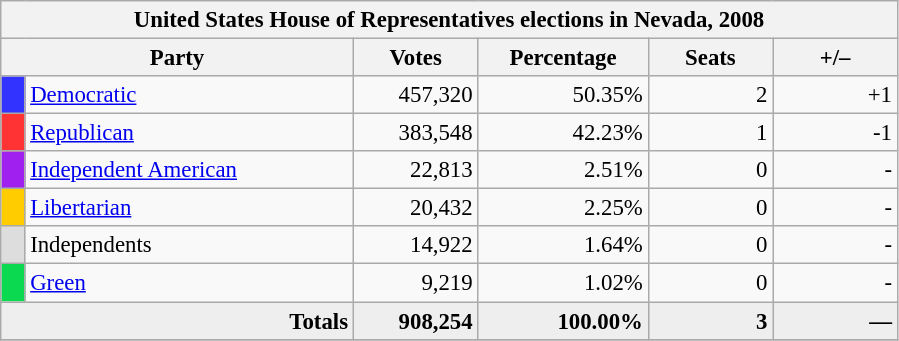<table class="wikitable" style="font-size: 95%;">
<tr>
<th colspan="6">United States House of Representatives elections in Nevada, 2008</th>
</tr>
<tr>
<th colspan=2 style="width: 15em">Party</th>
<th style="width: 5em">Votes</th>
<th style="width: 7em">Percentage</th>
<th style="width: 5em">Seats</th>
<th style="width: 5em">+/–</th>
</tr>
<tr>
<th style="background-color:#3333FF; width: 3px"></th>
<td style="width: 130px"><a href='#'>Democratic</a></td>
<td align="right">457,320</td>
<td align="right">50.35%</td>
<td align="right">2</td>
<td align="right">+1</td>
</tr>
<tr>
<th style="background-color:#FF3333; width: 3px"></th>
<td style="width: 130px"><a href='#'>Republican</a></td>
<td align="right">383,548</td>
<td align="right">42.23%</td>
<td align="right">1</td>
<td align="right">-1</td>
</tr>
<tr>
<th style="background-color:#A020F0; width: 3px"></th>
<td style="width: 130px"><a href='#'>Independent American</a></td>
<td align="right">22,813</td>
<td align="right">2.51%</td>
<td align="right">0</td>
<td align="right">-</td>
</tr>
<tr>
<th style="background-color:#FFCC00; width: 3px"></th>
<td style="width: 130px"><a href='#'>Libertarian</a></td>
<td align="right">20,432</td>
<td align="right">2.25%</td>
<td align="right">0</td>
<td align="right">-</td>
</tr>
<tr>
<th style="background-color:#DDDDDD; width: 3px"></th>
<td style="width: 130px">Independents</td>
<td align="right">14,922</td>
<td align="right">1.64%</td>
<td align="right">0</td>
<td align="right">-</td>
</tr>
<tr>
<th style="background-color:#0BDA51; width: 3px"></th>
<td style="width: 130px"><a href='#'>Green</a></td>
<td align="right">9,219</td>
<td align="right">1.02%</td>
<td align="right">0</td>
<td align="right">-</td>
</tr>
<tr bgcolor="#EEEEEE">
<td colspan="2" align="right"><strong>Totals</strong></td>
<td align="right"><strong>908,254</strong></td>
<td align="right"><strong>100.00%</strong></td>
<td align="right"><strong>3</strong></td>
<td align="right"><strong>—</strong></td>
</tr>
<tr bgcolor="#EEEEEE">
</tr>
</table>
